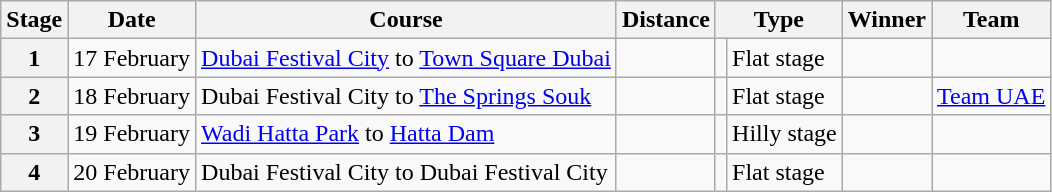<table class=wikitable>
<tr>
<th>Stage</th>
<th>Date</th>
<th>Course</th>
<th>Distance</th>
<th colspan=2>Type</th>
<th>Winner</th>
<th>Team</th>
</tr>
<tr>
<th align=center>1</th>
<td align=center>17 February</td>
<td><a href='#'>Dubai Festival City</a> to <a href='#'>Town Square Dubai</a></td>
<td align=center></td>
<td></td>
<td>Flat stage</td>
<td></td>
<td></td>
</tr>
<tr>
<th align=center>2</th>
<td align=center>18 February</td>
<td>Dubai Festival City to <a href='#'>The Springs Souk</a></td>
<td align=center></td>
<td></td>
<td>Flat stage</td>
<td></td>
<td><a href='#'>Team UAE</a></td>
</tr>
<tr>
<th align=center>3</th>
<td align=center>19 February</td>
<td><a href='#'>Wadi Hatta Park</a> to <a href='#'>Hatta Dam</a></td>
<td align=center></td>
<td></td>
<td>Hilly stage</td>
<td></td>
<td></td>
</tr>
<tr>
<th align=center>4</th>
<td align=center>20 February</td>
<td>Dubai Festival City to Dubai Festival City</td>
<td align=center></td>
<td></td>
<td>Flat stage</td>
<td></td>
<td></td>
</tr>
</table>
